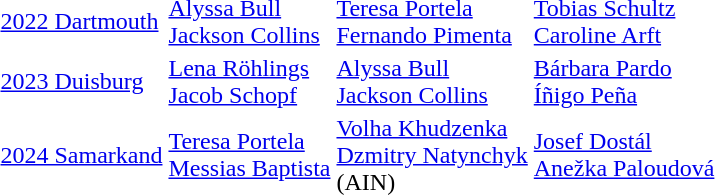<table>
<tr>
<td><a href='#'>2022 Dartmouth</a></td>
<td><a href='#'>Alyssa Bull</a><br><a href='#'>Jackson Collins</a><br></td>
<td><a href='#'>Teresa Portela</a><br><a href='#'>Fernando Pimenta</a><br></td>
<td><a href='#'>Tobias Schultz</a><br><a href='#'>Caroline Arft</a><br></td>
</tr>
<tr>
<td><a href='#'>2023 Duisburg</a></td>
<td><a href='#'>Lena Röhlings</a><br><a href='#'>Jacob Schopf</a><br></td>
<td><a href='#'>Alyssa Bull</a><br><a href='#'>Jackson Collins</a><br></td>
<td><a href='#'>Bárbara Pardo</a><br><a href='#'>Íñigo Peña</a><br></td>
</tr>
<tr>
<td><a href='#'>2024 Samarkand</a></td>
<td><a href='#'>Teresa Portela</a><br><a href='#'>Messias Baptista</a><br></td>
<td><a href='#'>Volha Khudzenka</a><br><a href='#'>Dzmitry Natynchyk</a><br>(AIN)</td>
<td><a href='#'>Josef Dostál</a><br><a href='#'>Anežka Paloudová</a><br></td>
</tr>
</table>
